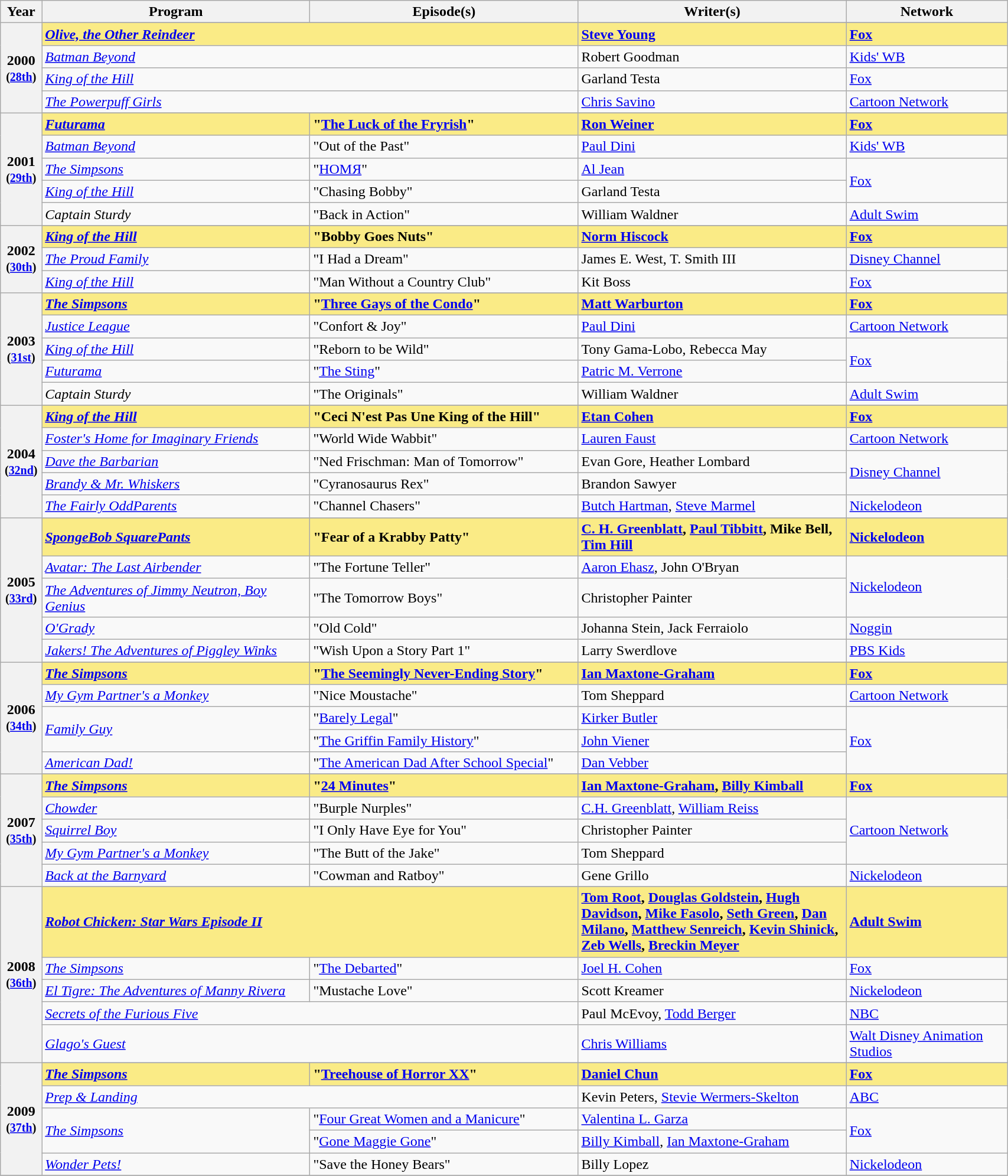<table class="wikitable" style="width:90%;">
<tr>
<th style="width:3%;">Year</th>
<th style="width:25%;">Program</th>
<th style="width:25%;">Episode(s)</th>
<th style="width:25%;">Writer(s)</th>
<th style="width:15%;">Network</th>
</tr>
<tr>
<th rowspan="5" style="text-align:center;">2000 <br><small>(<a href='#'>28th</a>)</small><br></th>
</tr>
<tr style="background:#FAEB86;">
<td colspan="2"><strong><em><a href='#'>Olive, the Other Reindeer</a></em></strong></td>
<td><strong><a href='#'>Steve Young</a></strong></td>
<td><strong><a href='#'>Fox</a></strong></td>
</tr>
<tr>
<td colspan="2"><em><a href='#'>Batman Beyond</a></em></td>
<td>Robert Goodman</td>
<td><a href='#'>Kids' WB</a></td>
</tr>
<tr>
<td colspan="2"><em><a href='#'>King of the Hill</a></em></td>
<td>Garland Testa</td>
<td><a href='#'>Fox</a></td>
</tr>
<tr>
<td colspan="2"><em><a href='#'>The Powerpuff Girls</a></em></td>
<td><a href='#'>Chris Savino</a></td>
<td><a href='#'>Cartoon Network</a></td>
</tr>
<tr>
<th rowspan="6" style="text-align:center;">2001 <br><small>(<a href='#'>29th</a>)</small><br></th>
</tr>
<tr style="background:#FAEB86;">
<td><strong><em><a href='#'>Futurama</a></em></strong></td>
<td><strong>"<a href='#'>The Luck of the Fryrish</a>"</strong></td>
<td><strong><a href='#'>Ron Weiner</a></strong></td>
<td><strong><a href='#'>Fox</a></strong></td>
</tr>
<tr>
<td><em><a href='#'>Batman Beyond</a></em></td>
<td>"Out of the Past"</td>
<td><a href='#'>Paul Dini</a></td>
<td><a href='#'>Kids' WB</a></td>
</tr>
<tr>
<td><em><a href='#'>The Simpsons</a></em></td>
<td>"<a href='#'>HOMЯ</a>"</td>
<td><a href='#'>Al Jean</a></td>
<td rowspan="2"><a href='#'>Fox</a></td>
</tr>
<tr>
<td><em><a href='#'>King of the Hill</a></em></td>
<td>"Chasing Bobby"</td>
<td>Garland Testa</td>
</tr>
<tr>
<td><em>Captain Sturdy</em></td>
<td>"Back in Action"</td>
<td>William Waldner</td>
<td><a href='#'>Adult Swim</a></td>
</tr>
<tr>
<th rowspan="4" style="text-align:center;">2002 <br><small>(<a href='#'>30th</a>)</small><br></th>
</tr>
<tr style="background:#FAEB86;">
<td><strong><em><a href='#'>King of the Hill</a></em></strong></td>
<td><strong>"Bobby Goes Nuts"</strong></td>
<td><strong><a href='#'>Norm Hiscock</a></strong></td>
<td><strong><a href='#'>Fox</a></strong></td>
</tr>
<tr>
<td><em><a href='#'>The Proud Family</a></em></td>
<td>"I Had a Dream"</td>
<td>James E. West, T. Smith III</td>
<td><a href='#'>Disney Channel</a></td>
</tr>
<tr>
<td><em><a href='#'>King of the Hill</a></em></td>
<td>"Man Without a Country Club"</td>
<td>Kit Boss</td>
<td><a href='#'>Fox</a></td>
</tr>
<tr>
<th rowspan="6" style="text-align:center;">2003 <br><small>(<a href='#'>31st</a>)</small><br></th>
</tr>
<tr style="background:#FAEB86;">
<td><strong><em><a href='#'>The Simpsons</a></em></strong></td>
<td><strong>"<a href='#'>Three Gays of the Condo</a>"</strong></td>
<td><strong><a href='#'>Matt Warburton</a></strong></td>
<td><strong><a href='#'>Fox</a></strong></td>
</tr>
<tr>
<td><em><a href='#'>Justice League</a></em></td>
<td>"Confort & Joy"</td>
<td><a href='#'>Paul Dini</a></td>
<td><a href='#'>Cartoon Network</a></td>
</tr>
<tr>
<td><em><a href='#'>King of the Hill</a></em></td>
<td>"Reborn to be Wild"</td>
<td>Tony Gama-Lobo, Rebecca May</td>
<td rowspan="2"><a href='#'>Fox</a></td>
</tr>
<tr>
<td><em><a href='#'>Futurama</a></em></td>
<td>"<a href='#'>The Sting</a>"</td>
<td><a href='#'>Patric M. Verrone</a></td>
</tr>
<tr>
<td><em>Captain Sturdy</em></td>
<td>"The Originals"</td>
<td>William Waldner</td>
<td><a href='#'>Adult Swim</a></td>
</tr>
<tr>
<th rowspan="6" style="text-align:center;">2004 <br><small>(<a href='#'>32nd</a>)</small><br></th>
</tr>
<tr style="background:#FAEB86;">
<td><strong><em><a href='#'>King of the Hill</a></em></strong></td>
<td><strong>"Ceci N'est Pas Une King of the Hill"</strong></td>
<td><strong><a href='#'>Etan Cohen</a></strong></td>
<td><strong><a href='#'>Fox</a></strong></td>
</tr>
<tr>
<td><em><a href='#'>Foster's Home for Imaginary Friends</a></em></td>
<td>"World Wide Wabbit"</td>
<td><a href='#'>Lauren Faust</a></td>
<td><a href='#'>Cartoon Network</a></td>
</tr>
<tr>
<td><em><a href='#'>Dave the Barbarian</a></em></td>
<td>"Ned Frischman: Man of Tomorrow"</td>
<td>Evan Gore, Heather Lombard</td>
<td rowspan="2"><a href='#'>Disney Channel</a></td>
</tr>
<tr>
<td><em><a href='#'>Brandy & Mr. Whiskers</a></em></td>
<td>"Cyranosaurus Rex"</td>
<td>Brandon Sawyer</td>
</tr>
<tr>
<td><em><a href='#'>The Fairly OddParents</a></em></td>
<td>"Channel Chasers"</td>
<td><a href='#'>Butch Hartman</a>, <a href='#'>Steve Marmel</a></td>
<td><a href='#'>Nickelodeon</a></td>
</tr>
<tr>
<th rowspan="6" style="text-align:center;">2005 <br><small>(<a href='#'>33rd</a>)</small><br></th>
</tr>
<tr style="background:#FAEB86;">
<td><strong><em><a href='#'>SpongeBob SquarePants</a></em></strong></td>
<td><strong>"Fear of a Krabby Patty"</strong></td>
<td><strong><a href='#'>C. H. Greenblatt</a>, <a href='#'>Paul Tibbitt</a>, Mike Bell, <a href='#'>Tim Hill</a></strong></td>
<td><strong><a href='#'>Nickelodeon</a></strong></td>
</tr>
<tr>
<td><em><a href='#'>Avatar: The Last Airbender</a></em></td>
<td>"The Fortune Teller"</td>
<td><a href='#'>Aaron Ehasz</a>, John O'Bryan</td>
<td rowspan="2"><a href='#'>Nickelodeon</a></td>
</tr>
<tr>
<td><em><a href='#'>The Adventures of Jimmy Neutron, Boy Genius</a></em></td>
<td>"The Tomorrow Boys"</td>
<td>Christopher Painter</td>
</tr>
<tr>
<td><em><a href='#'>O'Grady</a></em></td>
<td>"Old Cold"</td>
<td>Johanna Stein, Jack Ferraiolo</td>
<td><a href='#'>Noggin</a></td>
</tr>
<tr>
<td><em><a href='#'>Jakers! The Adventures of Piggley Winks</a></em></td>
<td>"Wish Upon a Story Part 1"</td>
<td>Larry  Swerdlove</td>
<td><a href='#'>PBS Kids</a></td>
</tr>
<tr>
<th rowspan="6" style="text-align:center;">2006 <br><small>(<a href='#'>34th</a>)</small><br></th>
</tr>
<tr style="background:#FAEB86;">
<td><strong><em><a href='#'>The Simpsons</a></em></strong></td>
<td><strong>"<a href='#'>The Seemingly Never-Ending Story</a>"</strong></td>
<td><strong><a href='#'>Ian Maxtone-Graham</a></strong></td>
<td><strong><a href='#'>Fox</a></strong></td>
</tr>
<tr>
<td><em><a href='#'>My Gym Partner's a Monkey</a></em></td>
<td>"Nice Moustache"</td>
<td>Tom Sheppard</td>
<td><a href='#'>Cartoon Network</a></td>
</tr>
<tr>
<td rowspan="2"><em><a href='#'>Family Guy</a></em></td>
<td>"<a href='#'>Barely Legal</a>"</td>
<td><a href='#'>Kirker Butler</a></td>
<td rowspan="3"><a href='#'>Fox</a></td>
</tr>
<tr>
<td>"<a href='#'>The Griffin Family History</a>"</td>
<td><a href='#'>John Viener</a></td>
</tr>
<tr>
<td><em><a href='#'>American Dad!</a></em></td>
<td>"<a href='#'>The American Dad After School Special</a>"</td>
<td><a href='#'>Dan Vebber</a></td>
</tr>
<tr>
<th rowspan="6" style="text-align:center;">2007 <br><small>(<a href='#'>35th</a>)</small><br></th>
</tr>
<tr style="background:#FAEB86;">
<td><strong><em><a href='#'>The Simpsons</a></em></strong></td>
<td><strong>"<a href='#'>24 Minutes</a>"</strong></td>
<td><strong><a href='#'>Ian Maxtone-Graham</a>, <a href='#'>Billy Kimball</a></strong></td>
<td><strong><a href='#'>Fox</a></strong></td>
</tr>
<tr>
<td><em><a href='#'>Chowder</a></em></td>
<td>"Burple Nurples"</td>
<td><a href='#'>C.H. Greenblatt</a>, <a href='#'>William Reiss</a></td>
<td rowspan="3"><a href='#'>Cartoon Network</a></td>
</tr>
<tr>
<td><em><a href='#'>Squirrel Boy</a></em></td>
<td>"I Only Have Eye for You"</td>
<td>Christopher Painter</td>
</tr>
<tr>
<td><em><a href='#'>My Gym Partner's a Monkey</a></em></td>
<td>"The Butt of the Jake"</td>
<td>Tom Sheppard</td>
</tr>
<tr>
<td><em><a href='#'>Back at the Barnyard</a></em></td>
<td>"Cowman and Ratboy"</td>
<td>Gene Grillo</td>
<td><a href='#'>Nickelodeon</a></td>
</tr>
<tr>
<th rowspan="6" style="text-align:center;">2008 <br><small>(<a href='#'>36th</a>)</small><br></th>
</tr>
<tr style="background:#FAEB86;">
<td colspan="2"><strong><em><a href='#'>Robot Chicken: Star Wars Episode II</a></em></strong></td>
<td><strong><a href='#'>Tom Root</a>, <a href='#'>Douglas Goldstein</a>, <a href='#'>Hugh Davidson</a>, <a href='#'>Mike Fasolo</a>, <a href='#'>Seth Green</a>, <a href='#'>Dan Milano</a>, <a href='#'>Matthew Senreich</a>, <a href='#'>Kevin Shinick</a>, <a href='#'>Zeb Wells</a>, <a href='#'>Breckin Meyer</a></strong></td>
<td><strong><a href='#'>Adult Swim</a></strong></td>
</tr>
<tr>
<td><em><a href='#'>The Simpsons</a></em></td>
<td>"<a href='#'>The Debarted</a>"</td>
<td><a href='#'>Joel H. Cohen</a></td>
<td><a href='#'>Fox</a></td>
</tr>
<tr>
<td><em><a href='#'>El Tigre: The Adventures of Manny Rivera</a></em></td>
<td>"Mustache Love"</td>
<td>Scott Kreamer</td>
<td><a href='#'>Nickelodeon</a></td>
</tr>
<tr>
<td colspan="2"><em><a href='#'>Secrets of the Furious Five</a></em></td>
<td>Paul McEvoy, <a href='#'>Todd Berger</a></td>
<td><a href='#'>NBC</a></td>
</tr>
<tr>
<td colspan="2"><em><a href='#'>Glago's Guest</a></em></td>
<td><a href='#'>Chris Williams</a></td>
<td><a href='#'>Walt Disney Animation Studios</a></td>
</tr>
<tr>
<th rowspan="6" style="text-align:center;">2009 <br><small>(<a href='#'>37th</a>)</small><br></th>
</tr>
<tr style="background:#FAEB86;">
<td><strong><em><a href='#'>The Simpsons</a></em></strong></td>
<td><strong>"<a href='#'>Treehouse of Horror XX</a>"</strong></td>
<td><strong><a href='#'>Daniel Chun</a></strong></td>
<td><strong><a href='#'>Fox</a></strong></td>
</tr>
<tr>
<td colspan="2"><em><a href='#'>Prep & Landing</a></em></td>
<td>Kevin Peters, <a href='#'>Stevie Wermers-Skelton</a></td>
<td><a href='#'>ABC</a></td>
</tr>
<tr>
<td rowspan="2"><em><a href='#'>The Simpsons</a></em></td>
<td>"<a href='#'>Four Great Women and a Manicure</a>"</td>
<td><a href='#'>Valentina L. Garza</a></td>
<td rowspan="2"><a href='#'>Fox</a></td>
</tr>
<tr>
<td>"<a href='#'>Gone Maggie Gone</a>"</td>
<td><a href='#'>Billy Kimball</a>, <a href='#'>Ian Maxtone-Graham</a></td>
</tr>
<tr>
<td><em><a href='#'>Wonder Pets!</a></em></td>
<td>"Save the Honey Bears"</td>
<td>Billy Lopez</td>
<td><a href='#'>Nickelodeon</a></td>
</tr>
<tr>
</tr>
</table>
